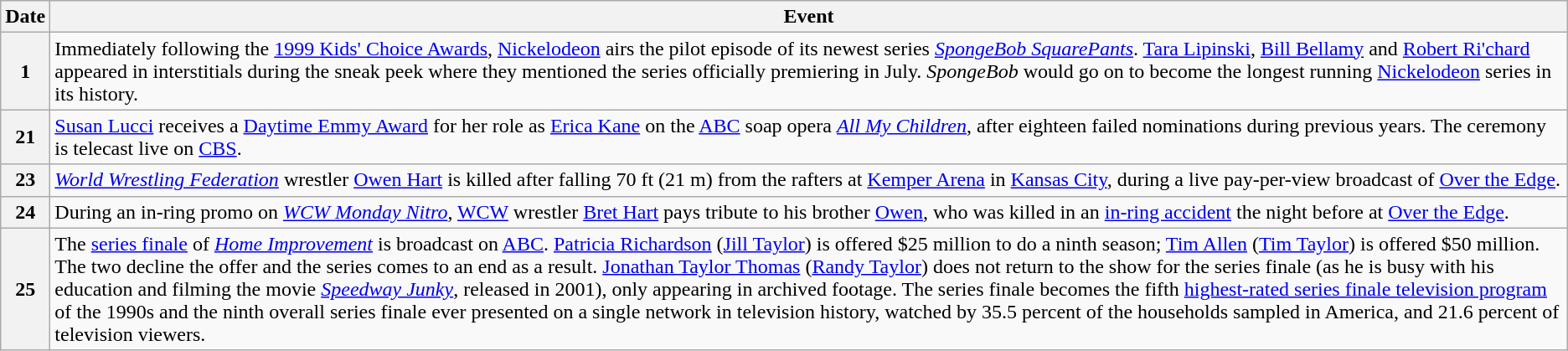<table class="wikitable">
<tr>
<th>Date</th>
<th>Event</th>
</tr>
<tr>
<th>1</th>
<td>Immediately following the <a href='#'>1999 Kids' Choice Awards</a>, <a href='#'>Nickelodeon</a> airs the pilot episode of its newest series <em><a href='#'>SpongeBob SquarePants</a></em>. <a href='#'>Tara Lipinski</a>, <a href='#'>Bill Bellamy</a> and <a href='#'>Robert Ri'chard</a> appeared in interstitials during the sneak peek where they mentioned the series officially premiering in July. <em>SpongeBob</em> would go on to become the longest running <a href='#'>Nickelodeon</a> series in its history.</td>
</tr>
<tr>
<th>21</th>
<td><a href='#'>Susan Lucci</a> receives a <a href='#'>Daytime Emmy Award</a> for her role as <a href='#'>Erica Kane</a> on the <a href='#'>ABC</a> soap opera <em><a href='#'>All My Children</a></em>, after eighteen failed nominations during previous years. The ceremony is telecast live on <a href='#'>CBS</a>.</td>
</tr>
<tr>
<th>23</th>
<td><em><a href='#'>World Wrestling Federation</a></em> wrestler <a href='#'>Owen Hart</a> is killed after falling 70 ft (21 m) from the rafters at <a href='#'>Kemper Arena</a> in <a href='#'>Kansas City</a>, during a live pay-per-view broadcast of <a href='#'>Over the Edge</a>.</td>
</tr>
<tr>
<th>24</th>
<td>During an in-ring promo on <em><a href='#'>WCW Monday Nitro</a></em>, <a href='#'>WCW</a> wrestler <a href='#'>Bret Hart</a> pays tribute to his brother <a href='#'>Owen</a>, who was killed in an <a href='#'>in-ring accident</a> the night before at <a href='#'>Over the Edge</a>.</td>
</tr>
<tr>
<th>25</th>
<td>The <a href='#'>series finale</a> of <em><a href='#'>Home Improvement</a></em> is broadcast on <a href='#'>ABC</a>. <a href='#'>Patricia Richardson</a> (<a href='#'>Jill Taylor</a>) is offered $25 million to do a ninth season; <a href='#'>Tim Allen</a> (<a href='#'>Tim Taylor</a>) is offered $50 million. The two decline the offer and the series comes to an end as a result. <a href='#'>Jonathan Taylor Thomas</a> (<a href='#'>Randy Taylor</a>) does not return to the show for the series finale (as he is busy with his education and filming the movie <em><a href='#'>Speedway Junky</a></em>, released in 2001), only appearing in archived footage. The series finale becomes the fifth <a href='#'>highest-rated series finale television program</a> of the 1990s and the ninth overall series finale ever presented on a single network in television history, watched by 35.5 percent of the households sampled in America, and 21.6 percent of television viewers.</td>
</tr>
</table>
